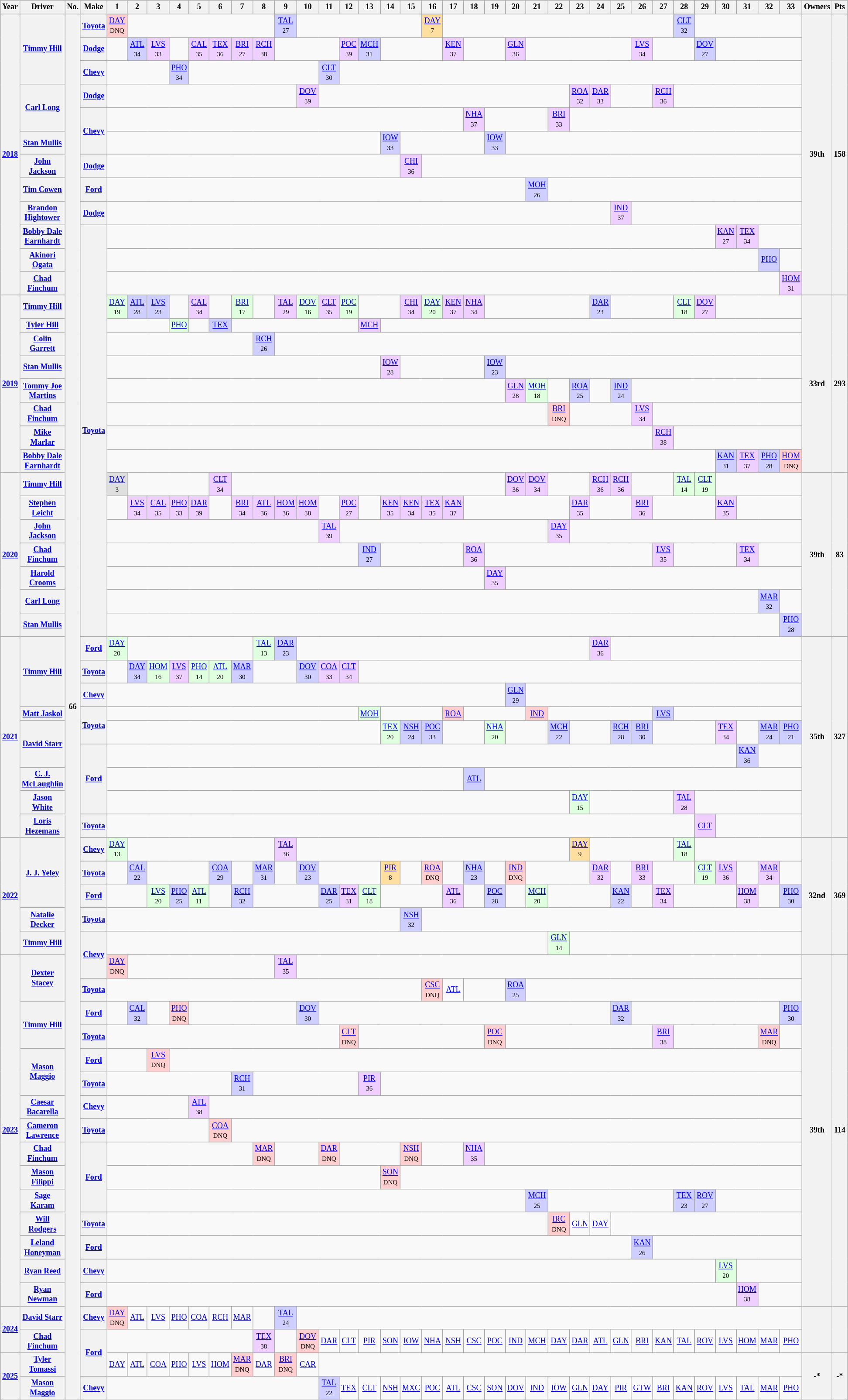<table class="wikitable" style="text-align:center; font-size:75%">
<tr>
<th>Year</th>
<th>Driver</th>
<th>No.</th>
<th>Make</th>
<th>1</th>
<th>2</th>
<th>3</th>
<th>4</th>
<th>5</th>
<th>6</th>
<th>7</th>
<th>8</th>
<th>9</th>
<th>10</th>
<th>11</th>
<th>12</th>
<th>13</th>
<th>14</th>
<th>15</th>
<th>16</th>
<th>17</th>
<th>18</th>
<th>19</th>
<th>20</th>
<th>21</th>
<th>22</th>
<th>23</th>
<th>24</th>
<th>25</th>
<th>26</th>
<th>27</th>
<th>28</th>
<th>29</th>
<th>30</th>
<th>31</th>
<th>32</th>
<th>33</th>
<th>Owners</th>
<th>Pts</th>
</tr>
<tr>
<th rowspan=12><a href='#'>2018</a></th>
<th rowspan=3><a href='#'>Timmy Hill</a></th>
<th rowspan="60">66</th>
<th><a href='#'>Toyota</a></th>
<td style="background:#FFCFCF;"><a href='#'>DAY</a><br><small>DNQ</small></td>
<td colspan=7></td>
<td style="background:#CFCFFF;"><a href='#'>TAL</a><br><small>27</small></td>
<td colspan=6></td>
<td style="background:#FFDF9F;"><a href='#'>DAY</a><br><small>7</small></td>
<td colspan=11></td>
<td style="background:#CFCFFF;"><a href='#'>CLT</a><br><small>32</small></td>
<td colspan=5></td>
<th rowspan=12>39th</th>
<th rowspan=12>158</th>
</tr>
<tr>
<th><a href='#'>Dodge</a></th>
<td></td>
<td style="background:#CFCFFF;"><a href='#'>ATL</a><br><small>34</small></td>
<td style="background:#EFCFFF;"><a href='#'>LVS</a><br><small>33</small></td>
<td></td>
<td style="background:#EFCFFF;"><a href='#'>CAL</a><br><small>35</small></td>
<td style="background:#EFCFFF;"><a href='#'>TEX</a><br><small>36</small></td>
<td style="background:#EFCFFF;"><a href='#'>BRI</a><br><small>27</small></td>
<td style="background:#EFCFFF;"><a href='#'>RCH</a><br><small>38</small></td>
<td colspan=3></td>
<td style="background:#EFCFFF;"><a href='#'>POC</a><br><small>39</small></td>
<td style="background:#CFCFFF;"><a href='#'>MCH</a><br><small>31</small></td>
<td colspan=3></td>
<td style="background:#EFCFFF;"><a href='#'>KEN</a><br><small>37</small></td>
<td colspan=2></td>
<td style="background:#EFCFFF;"><a href='#'>GLN</a><br><small>36</small></td>
<td colspan=5></td>
<td style="background:#EFCFFF;"><a href='#'>LVS</a><br><small>34</small></td>
<td colspan=2></td>
<td style="background:#CFCFFF;"><a href='#'>DOV</a><br><small>27</small></td>
<td colspan=4></td>
</tr>
<tr>
<th><a href='#'>Chevy</a></th>
<td colspan=3></td>
<td style="background:#CFCFFF;"><a href='#'>PHO</a><br><small>34</small></td>
<td colspan=6></td>
<td style="background:#CFCFFF;"><a href='#'>CLT</a><br><small>30</small></td>
<td colspan=22></td>
</tr>
<tr>
<th rowspan=2><a href='#'>Carl Long</a></th>
<th><a href='#'>Dodge</a></th>
<td colspan=9></td>
<td style="background:#EFCFFF;"><a href='#'>DOV</a><br><small>39</small></td>
<td colspan=12></td>
<td style="background:#EFCFFF;"><a href='#'>ROA</a><br><small>32</small></td>
<td style="background:#EFCFFF;"><a href='#'>DAR</a><br><small>33</small></td>
<td colspan=2></td>
<td style="background:#EFCFFF;"><a href='#'>RCH</a><br><small>36</small></td>
<td colspan=6></td>
</tr>
<tr>
<th rowspan=2><a href='#'>Chevy</a></th>
<td colspan=17></td>
<td style="background:#EFCFFF;"><a href='#'>NHA</a><br><small>37</small></td>
<td colspan=3></td>
<td style="background:#EFCFFF;"><a href='#'>BRI</a><br><small>33</small></td>
<td colspan=11></td>
</tr>
<tr>
<th><a href='#'>Stan Mullis</a></th>
<td colspan=13></td>
<td style="background:#CFCFFF;"><a href='#'>IOW</a><br><small>33</small></td>
<td colspan=4></td>
<td style="background:#CFCFFF;"><a href='#'>IOW</a><br><small>33</small></td>
<td colspan=14></td>
</tr>
<tr>
<th><a href='#'>John Jackson</a></th>
<th><a href='#'>Dodge</a></th>
<td colspan=14></td>
<td style="background:#EFCFFF;"><a href='#'>CHI</a><br><small>36</small></td>
<td colspan=18></td>
</tr>
<tr>
<th><a href='#'>Tim Cowen</a></th>
<th><a href='#'>Ford</a></th>
<td colspan=20></td>
<td style="background:#CFCFFF;"><a href='#'>MOH</a><br><small>26</small></td>
<td colspan=12></td>
</tr>
<tr>
<th><a href='#'>Brandon Hightower</a></th>
<th><a href='#'>Dodge</a></th>
<td colspan=24></td>
<td style="background:#EFCFFF;"><a href='#'>IND</a><br><small>37</small></td>
<td colspan=8></td>
</tr>
<tr>
<th><a href='#'>Bobby Dale Earnhardt</a></th>
<th rowspan=18><a href='#'>Toyota</a></th>
<td colspan=29></td>
<td style="background:#EFCFFF;"><a href='#'>KAN</a><br><small>27</small></td>
<td style="background:#EFCFFF;"><a href='#'>TEX</a><br><small>34</small></td>
<td colspan=2></td>
</tr>
<tr>
<th><a href='#'>Akinori Ogata</a></th>
<td colspan=31></td>
<td style="background:#CFCFFF;"><a href='#'>PHO</a><br></td>
<td></td>
</tr>
<tr>
<th><a href='#'>Chad Finchum</a></th>
<td colspan=32></td>
<td style="background:#EFCFFF;"><a href='#'>HOM</a><br><small>31</small></td>
</tr>
<tr>
<th rowspan=8><a href='#'>2019</a></th>
<th><a href='#'>Timmy Hill</a></th>
<td style="background:#DFFFDF;"><a href='#'>DAY</a><br><small>19</small></td>
<td style="background:#CFCFFF;"><a href='#'>ATL</a><br><small>28</small></td>
<td style="background:#CFCFFF;"><a href='#'>LVS</a><br><small>23</small></td>
<td></td>
<td style="background:#EFCFFF;"><a href='#'>CAL</a><br><small>34</small></td>
<td></td>
<td style="background:#DFFFDF;"><a href='#'>BRI</a><br><small>17</small></td>
<td></td>
<td style="background:#EFCFFF;"><a href='#'>TAL</a><br><small>29</small></td>
<td style="background:#DFFFDF;"><a href='#'>DOV</a><br><small>16</small></td>
<td style="background:#EFCFFF;"><a href='#'>CLT</a><br><small>35</small></td>
<td style="background:#DFFFDF;"><a href='#'>POC</a><br><small>19</small></td>
<td colspan=2></td>
<td style="background:#EFCFFF;"><a href='#'>CHI</a><br><small>34</small></td>
<td style="background:#DFFFDF;"><a href='#'>DAY</a><br><small>20</small></td>
<td style="background:#EFCFFF;"><a href='#'>KEN</a><br><small>37</small></td>
<td style="background:#EFCFFF;"><a href='#'>NHA</a><br><small>34</small></td>
<td colspan=5></td>
<td style="background:#CFCFFF;"><a href='#'>DAR</a><br><small>23</small></td>
<td colspan=3></td>
<td style="background:#DFFFDF;"><a href='#'>CLT</a><br><small>18</small></td>
<td style="background:#EFCFFF;"><a href='#'>DOV</a><br><small>27</small></td>
<td colspan=4></td>
<th rowspan=8>33rd</th>
<th rowspan=8>293</th>
</tr>
<tr>
<th><a href='#'>Tyler Hill</a></th>
<td colspan=3></td>
<td style="background:#DFFFDF;"><a href='#'>PHO</a><br></td>
<td></td>
<td style="background:#CFCFFF;"><a href='#'>TEX</a><br></td>
<td colspan=6></td>
<td style="background:#EFCFFF;"><a href='#'>MCH</a><br></td>
<td colspan=20></td>
</tr>
<tr>
<th><a href='#'>Colin Garrett</a></th>
<td colspan=7></td>
<td style="background:#CFCFFF;"><a href='#'>RCH</a><br><small>26</small></td>
<td colspan=25></td>
</tr>
<tr>
<th><a href='#'>Stan Mullis</a></th>
<td colspan=13></td>
<td style="background:#EFCFFF;"><a href='#'>IOW</a><br><small>28</small></td>
<td colspan=4></td>
<td style="background:#CFCFFF;"><a href='#'>IOW</a><br><small>23</small></td>
<td colspan=14></td>
</tr>
<tr>
<th><a href='#'>Tommy Joe Martins</a></th>
<td colspan=19></td>
<td style="background:#EFCFFF;"><a href='#'>GLN</a><br><small>28</small></td>
<td style="background:#DFFFDF;"><a href='#'>MOH</a><br><small>18</small></td>
<td></td>
<td style="background:#CFCFFF;"><a href='#'>ROA</a><br><small>25</small></td>
<td></td>
<td style="background:#CFCFFF;"><a href='#'>IND</a><br><small>24</small></td>
<td colspan=8></td>
</tr>
<tr>
<th><a href='#'>Chad Finchum</a></th>
<td colspan=21></td>
<td style="background:#FFCFCF;"><a href='#'>BRI</a><br><small>DNQ</small></td>
<td colspan=3></td>
<td style="background:#EFCFFF;"><a href='#'>LVS</a><br><small>34</small></td>
<td colspan=7></td>
</tr>
<tr>
<th><a href='#'>Mike Marlar</a></th>
<td colspan=26></td>
<td style="background:#EFCFFF"><a href='#'>RCH</a><br><small>38</small></td>
<td colspan=6></td>
</tr>
<tr>
<th><a href='#'>Bobby Dale Earnhardt</a></th>
<td colspan=29></td>
<td style="background:#CFCFFF;"><a href='#'>KAN</a><br><small>31</small></td>
<td style="background:#EFCFFF;"><a href='#'>TEX</a><br><small>37</small></td>
<td style="background:#CFCFFF;"><a href='#'>PHO</a><br><small>28</small></td>
<td style="background:#FFCFCF;"><a href='#'>HOM</a><br><small>DNQ</small></td>
</tr>
<tr>
<th rowspan=7><a href='#'>2020</a></th>
<th><a href='#'>Timmy Hill</a></th>
<td style="background:#DFDFDF;"><a href='#'>DAY</a><br><small>3</small></td>
<td colspan=4></td>
<td style="background:#EFCFFF;"><a href='#'>CLT</a><br><small>34</small></td>
<td colspan=13></td>
<td style="background:#EFCFFF;"><a href='#'>DOV</a><br><small>36</small></td>
<td style="background:#EFCFFF;"><a href='#'>DOV</a><br><small>34</small></td>
<td colspan=2></td>
<td style="background:#EFCFFF;"><a href='#'>RCH</a><br><small>36</small></td>
<td style="background:#EFCFFF;"><a href='#'>RCH</a><br><small>36</small></td>
<td colspan=2></td>
<td style="background:#DFFFDF;"><a href='#'>TAL</a><br><small>14</small></td>
<td style="background:#DFFFDF;"><a href='#'>CLT</a><br><small>19</small></td>
<td colspan=4></td>
<th rowspan=7>39th</th>
<th rowspan=7>83</th>
</tr>
<tr>
<th><a href='#'>Stephen Leicht</a></th>
<td></td>
<td style="background:#EFCFFF;"><a href='#'>LVS</a><br><small>34</small></td>
<td style="background:#EFCFFF;"><a href='#'>CAL</a><br><small>35</small></td>
<td style="background:#EFCFFF;"><a href='#'>PHO</a><br><small>33</small></td>
<td style="background:#EFCFFF;"><a href='#'>DAR</a><br><small>39</small></td>
<td></td>
<td style="background:#EFCFFF;"><a href='#'>BRI</a><br><small>34</small></td>
<td style="background:#EFCFFF;"><a href='#'>ATL</a><br><small>36</small></td>
<td style="background:#EFCFFF;"><a href='#'>HOM</a><br><small>36</small></td>
<td style="background:#EFCFFF;"><a href='#'>HOM</a><br><small>38</small></td>
<td></td>
<td style="background:#EFCFFF;"><a href='#'>POC</a><br><small>27</small></td>
<td></td>
<td style="background:#EFCFFF;"><a href='#'>KEN</a><br><small>35</small></td>
<td style="background:#EFCFFF;"><a href='#'>KEN</a><br><small>34</small></td>
<td style="background:#EFCFFF;"><a href='#'>TEX</a><br><small>35</small></td>
<td style="background:#EFCFFF;"><a href='#'>KAN</a><br><small>37</small></td>
<td colspan=5></td>
<td style="background:#EFCFFF;"><a href='#'>DAR</a><br><small>35</small></td>
<td colspan=2></td>
<td style="background:#EFCFFF;"><a href='#'>BRI</a><br><small>36</small></td>
<td colspan=3></td>
<td style="background:#EFCFFF;"><a href='#'>KAN</a><br><small>35</small></td>
<td colspan=3></td>
</tr>
<tr>
<th><a href='#'>John Jackson</a></th>
<td colspan=10></td>
<td style="background:#EFCFFF;"><a href='#'>TAL</a><br><small>39</small></td>
<td colspan=10></td>
<td style="background:#EFCFFF;"><a href='#'>DAY</a><br><small>35</small></td>
<td colspan=11></td>
</tr>
<tr>
<th><a href='#'>Chad Finchum</a></th>
<td colspan=12></td>
<td style="background:#CFCFFF;"><a href='#'>IND</a><br><small>27</small></td>
<td colspan=4></td>
<td style="background:#EFCFFF;"><a href='#'>ROA</a><br><small>36</small></td>
<td colspan=8></td>
<td style="background:#EFCFFF;"><a href='#'>LVS</a><br><small>35</small></td>
<td colspan=3></td>
<td style="background:#EFCFFF;"><a href='#'>TEX</a><br><small>34</small></td>
<td colspan=2></td>
</tr>
<tr>
<th><a href='#'>Harold Crooms</a></th>
<td colspan=18></td>
<td style="background:#EFCFFF;"><a href='#'>DAY</a><br><small>35</small></td>
<td colspan=14></td>
</tr>
<tr>
<th><a href='#'>Carl Long</a></th>
<td colspan=31></td>
<td style="background:#CFCFFF;"><a href='#'>MAR</a><br><small>32</small></td>
<td></td>
</tr>
<tr>
<th><a href='#'>Stan Mullis</a></th>
<td colspan=32></td>
<td style="background:#CFCFFF;"><a href='#'>PHO</a><br><small>28</small></td>
</tr>
<tr>
<th rowspan=9><a href='#'>2021</a></th>
<th rowspan=3><a href='#'>Timmy Hill</a></th>
<th><a href='#'>Ford</a></th>
<td style="background:#DFFFDF;"><a href='#'>DAY</a><br><small>20</small></td>
<td colspan=6></td>
<td style="background:#DFFFDF;"><a href='#'>TAL</a><br><small>13</small></td>
<td style="background:#CFCFFF;"><a href='#'>DAR</a><br><small>23</small></td>
<td colspan=14></td>
<td style="background:#EFCFFF;"><a href='#'>DAR</a><br><small>36</small></td>
<td colspan=9></td>
<th rowspan=9>35th</th>
<th rowspan=9>327</th>
</tr>
<tr>
<th><a href='#'>Toyota</a></th>
<td></td>
<td style="background:#CFCFFF;"><a href='#'>DAY</a><br><small>34</small></td>
<td style="background:#DFFFDF;"><a href='#'>HOM</a><br><small>16</small></td>
<td style="background:#EFCFFF;"><a href='#'>LVS</a><br><small>37</small></td>
<td style="background:#DFFFDF;"><a href='#'>PHO</a><br><small>14</small></td>
<td style="background:#DFFFDF;"><a href='#'>ATL</a><br><small>20</small></td>
<td style="background:#CFCFFF;"><a href='#'>MAR</a><br><small>30</small></td>
<td colspan=2></td>
<td style="background:#CFCFFF;"><a href='#'>DOV</a><br><small>30</small></td>
<td style="background:#EFCFFF;"><a href='#'>COA</a><br><small>33</small></td>
<td style="background:#EFCFFF;"><a href='#'>CLT</a><br><small>34</small></td>
<td colspan=21></td>
</tr>
<tr>
<th><a href='#'>Chevy</a></th>
<td colspan=19></td>
<td style="background:#CFCFFF;"><a href='#'>GLN</a><br><small>29</small></td>
<td colspan=13></td>
</tr>
<tr>
<th><a href='#'>Matt Jaskol</a></th>
<th rowspan=2><a href='#'>Toyota</a></th>
<td colspan=12></td>
<td style="background:#DFFFDF;"><a href='#'>MOH</a><br></td>
<td colspan=3></td>
<td style="background:#FFCFCF;"><a href='#'>ROA</a><br></td>
<td colspan=3></td>
<td style="background:#FFCFCF;"><a href='#'>IND</a><br></td>
<td colspan=5></td>
<td style="background:#CFCFFF;"><a href='#'>LVS</a><br></td>
<td colspan=6></td>
</tr>
<tr>
<th rowspan=2><a href='#'>David Starr</a></th>
<td colspan=13></td>
<td style="background:#DFFFDF;"><a href='#'>TEX</a><br><small>20</small></td>
<td style="background:#CFCFFF;"><a href='#'>NSH</a><br><small>24</small></td>
<td style="background:#CFCFFF;"><a href='#'>POC</a><br><small>33</small></td>
<td colspan=2></td>
<td style="background:#DFFFDF;"><a href='#'>NHA</a><br><small>20</small></td>
<td colspan=2></td>
<td style="background:#CFCFFF;"><a href='#'>MCH</a><br><small>22</small></td>
<td colspan=2></td>
<td style="background:#CFCFFF;"><a href='#'>RCH</a><br><small>28</small></td>
<td style="background:#CFCFFF;"><a href='#'>BRI</a><br><small>30</small></td>
<td colspan=3></td>
<td style="background:#EFCFFF;"><a href='#'>TEX</a><br><small>34</small></td>
<td></td>
<td style="background:#CFCFFF;"><a href='#'>MAR</a><br><small>24</small></td>
<td style="background:#CFCFFF;"><a href='#'>PHO</a><br><small>21</small></td>
</tr>
<tr>
<th rowspan=3><a href='#'>Ford</a></th>
<td colspan=30></td>
<td style="background:#CFCFFF;"><a href='#'>KAN</a><br><small>36</small></td>
<td colspan=2></td>
</tr>
<tr>
<th><a href='#'>C. J. McLaughlin</a></th>
<td colspan=17></td>
<td style="background:#CFCFFF;"><a href='#'>ATL</a><br></td>
<td colspan=15></td>
</tr>
<tr>
<th><a href='#'>Jason White</a></th>
<td colspan=22></td>
<td style="background:#DFFFDF;"><a href='#'>DAY</a><br><small>15</small></td>
<td colspan=4></td>
<td style="background:#EFCFFF;"><a href='#'>TAL</a><br><small>28</small></td>
<td colspan=5></td>
</tr>
<tr>
<th><a href='#'>Loris Hezemans</a></th>
<th><a href='#'>Toyota</a></th>
<td colspan=28></td>
<td style="background:#EFCFFF;"><a href='#'>CLT</a><br></td>
<td colspan=4></td>
</tr>
<tr>
<th rowspan="5"><a href='#'>2022</a></th>
<th rowspan=3><a href='#'>J. J. Yeley</a></th>
<th><a href='#'>Chevy</a></th>
<td style="background:#DFFFDF;"><a href='#'>DAY</a><br><small>13</small></td>
<td colspan=7></td>
<td style="background:#EFCFFF;"><a href='#'>TAL</a><br><small>36</small></td>
<td colspan="13"></td>
<td style="background:#FFDF9F;"><a href='#'>DAY</a><br><small>9</small></td>
<td colspan="4"></td>
<td style="background:#DFFFDF;"><a href='#'>TAL</a><br><small>18</small></td>
<td colspan=5></td>
<th rowspan=5>32nd</th>
<th rowspan=5>369</th>
</tr>
<tr>
<th><a href='#'>Toyota</a></th>
<td></td>
<td style="background:#CFCFFF;"><a href='#'>CAL</a><br><small>22</small></td>
<td colspan=3></td>
<td style="background:#CFCFFF;"><a href='#'>COA</a><br><small>29</small></td>
<td></td>
<td style="background:#CFCFFF;"><a href='#'>MAR</a><br><small>31</small></td>
<td></td>
<td style="background:#CFCFFF;"><a href='#'>DOV</a><br><small>23</small></td>
<td colspan=3></td>
<td style="background:#FFDF9F;"><a href='#'>PIR</a><br><small>8</small></td>
<td colspan=1></td>
<td style="background:#FFCFCF;"><a href='#'>ROA</a><br><small>DNQ</small></td>
<td colspan=1></td>
<td style="background:#CFCFFF;"><a href='#'>NHA</a><br><small>23</small></td>
<td coslpan="2"></td>
<td style="background:#FFCFCF;"><a href='#'>IND</a><br><small>DNQ</small></td>
<td colspan="3"></td>
<td style="background:#EFCFFF;"><a href='#'>DAR</a><br><small>32</small></td>
<td></td>
<td style="background:#EFCFFF;"><a href='#'>BRI</a><br><small>33</small></td>
<td colspan=2></td>
<td style="background:#DFFFDF;"><a href='#'>CLT</a><br><small>19</small></td>
<td style="background:#EFCFFF;"><a href='#'>LVS</a><br><small>36</small></td>
<td></td>
<td style="background:#EFCFFF;"><a href='#'>MAR</a><br><small>34</small></td>
<td></td>
</tr>
<tr>
<th><a href='#'>Ford</a></th>
<td colspan=2></td>
<td style="background:#DFFFDF;"><a href='#'>LVS</a><br><small>20</small></td>
<td style="background:#CFCFFF;"><a href='#'>PHO</a><br><small>25</small></td>
<td style="background:#DFFFDF;"><a href='#'>ATL</a><br><small>11</small></td>
<td></td>
<td style="background:#CFCFFF;"><a href='#'>RCH</a><br><small>32</small></td>
<td colspan=3></td>
<td style="background:#CFCFFF;"><a href='#'>DAR</a><br><small>25</small></td>
<td style="background:#EFCFFF;"><a href='#'>TEX</a><br><small>31</small></td>
<td style="background:#DFFFDF;"><a href='#'>CLT</a><br><small>18</small></td>
<td colspan=3></td>
<td style="background:#EFCFFF;"><a href='#'>ATL</a><br><small>36</small></td>
<td></td>
<td style="background:#CFCFFF;"><a href='#'>POC</a><br><small>28</small></td>
<td></td>
<td style="background:#DFFFDF;"><a href='#'>MCH</a><br><small>20</small></td>
<td colspan="3"></td>
<td style="background:#CFCFFF;"><a href='#'>KAN</a><br><small>22</small></td>
<td></td>
<td style="background:#EFCFFF;"><a href='#'>TEX</a><br><small>34</small></td>
<td colspan=3></td>
<td style="background:#EFCFFF;"><a href='#'>HOM</a><br><small>38</small></td>
<td></td>
<td style="background:#CFCFFF;"><a href='#'>PHO</a><br><small>30</small></td>
</tr>
<tr>
<th><a href='#'>Natalie Decker</a></th>
<th><a href='#'>Toyota</a></th>
<td colspan=14></td>
<td style="background:#CFCFFF;"><a href='#'>NSH</a><br><small>32</small></td>
<td colspan=18></td>
</tr>
<tr>
<th><a href='#'>Timmy Hill</a></th>
<th rowspan=2><a href='#'>Chevy</a></th>
<td colspan="21"></td>
<td style="background:#DFFFDF;"><a href='#'>GLN</a> <br><small>14</small></td>
<td colspan="11"></td>
</tr>
<tr>
<th rowspan="15"><a href='#'>2023</a></th>
<th rowspan=2><a href='#'>Dexter Stacey</a></th>
<td style="background:#FFCFCF;"><a href='#'>DAY</a><br><small>DNQ</small></td>
<td colspan=7></td>
<td style="background:#EFCFFF;"><a href='#'>TAL</a><br><small>35</small></td>
<td colspan=24></td>
<th rowspan="15">39th</th>
<th rowspan="15">114</th>
</tr>
<tr>
<th><a href='#'>Toyota</a></th>
<td colspan=15></td>
<td style="background:#FFCFCF;"><a href='#'>CSC</a><br><small>DNQ</small></td>
<td><a href='#'>ATL</a></td>
<td colspan=2></td>
<td style="background:#CFCFFF;"><a href='#'>ROA</a><br><small>25</small></td>
<td colspan=13></td>
</tr>
<tr>
<th rowspan=2><a href='#'>Timmy Hill</a></th>
<th><a href='#'>Ford</a></th>
<td></td>
<td style="background:#CFCFFF;"><a href='#'>CAL</a><br><small>32</small></td>
<td></td>
<td style="background:#FFCFCF;"><a href='#'>PHO</a><br><small>DNQ</small></td>
<td colspan=5></td>
<td style="background:#CFCFFF;"><a href='#'>DOV</a><br><small>30</small></td>
<td colspan="14"></td>
<td style="background:#CFCFFF;"><a href='#'>DAR</a><br><small>32</small></td>
<td colspan="7"></td>
<td style="background:#CFCFFF;"><a href='#'>PHO</a><br><small>30</small></td>
</tr>
<tr>
<th><a href='#'>Toyota</a></th>
<td colspan=11></td>
<td style="background:#FFCFCF;"><a href='#'>CLT</a><br><small>DNQ</small></td>
<td colspan="6"></td>
<td style="background:#FFCFCF;"><a href='#'>POC</a><br><small>DNQ</small></td>
<td colspan="7"></td>
<td style="background:#EFCFFF;"><a href='#'>BRI</a><br><small>38</small></td>
<td colspan="4"></td>
<td style="background:#FFCFCF;"><a href='#'>MAR</a><br><small>DNQ</small></td>
<td></td>
</tr>
<tr>
<th rowspan=2><a href='#'>Mason Maggio</a></th>
<th><a href='#'>Ford</a></th>
<td colspan=2></td>
<td style="background:#FFCFCF;"><a href='#'>LVS</a><br><small>DNQ</small></td>
<td colspan=30></td>
</tr>
<tr>
<th><a href='#'>Toyota</a></th>
<td colspan=6></td>
<td style="background:#CFCFFF;"><a href='#'>RCH</a><br><small>31</small></td>
<td colspan=5></td>
<td style="background:#EFCFFF;"><a href='#'>PIR</a><br><small>36</small></td>
<td colspan=20></td>
</tr>
<tr>
<th><a href='#'>Caesar Bacarella</a></th>
<th><a href='#'>Chevy</a></th>
<td colspan="4"></td>
<td style="background:#EFCFFF;"><a href='#'>ATL</a><br><small>38</small></td>
<td colspan="28"></td>
</tr>
<tr>
<th><a href='#'>Cameron Lawrence</a></th>
<th><a href='#'>Toyota</a></th>
<td colspan=5></td>
<td style="background:#FFCFCF;"><a href='#'>COA</a><br><small>DNQ</small></td>
<td colspan=27></td>
</tr>
<tr>
<th><a href='#'>Chad Finchum</a></th>
<th rowspan=3><a href='#'>Ford</a></th>
<td colspan=7></td>
<td style="background:#FFCFCF;"><a href='#'>MAR</a><br><small>DNQ</small></td>
<td colspan=2></td>
<td style="background:#FFCFCF;"><a href='#'>DAR</a><br><small>DNQ</small></td>
<td colspan=3></td>
<td style="background:#FFCFCF;"><a href='#'>NSH</a><br><small>DNQ</small></td>
<td colspan=2></td>
<td style="background:#EFCFFF;"><a href='#'>NHA</a><br><small>35</small></td>
<td colspan=15></td>
</tr>
<tr>
<th><a href='#'>Mason Filippi</a></th>
<td colspan=13></td>
<td style="background:#FFCFCF;"><a href='#'>SON</a><br><small>DNQ</small></td>
<td colspan=19></td>
</tr>
<tr>
<th><a href='#'>Sage Karam</a></th>
<td colspan=20></td>
<td style="background:#CFCFFF;"><a href='#'>MCH</a><br><small>25</small></td>
<td colspan=6></td>
<td style="background:#CFCFFF;"><a href='#'>TEX</a><br><small>23</small></td>
<td style="background:#CFCFFF;"><a href='#'>ROV</a><br><small>27</small></td>
<td colspan=4></td>
</tr>
<tr>
<th><a href='#'>Will Rodgers</a></th>
<th><a href='#'>Toyota</a></th>
<td colspan="21"></td>
<td style="background:#FFCFCF;"><a href='#'>IRC</a><br><small>DNQ</small></td>
<td><a href='#'>GLN</a></td>
<td><a href='#'>DAY</a></td>
<td colspan="9"></td>
</tr>
<tr>
<th><a href='#'>Leland Honeyman</a></th>
<th><a href='#'>Ford</a></th>
<td colspan=25></td>
<td style="background:#CFCFFF;"><a href='#'>KAN</a><br><small>26</small></td>
<td colspan=7></td>
</tr>
<tr>
<th><a href='#'>Ryan Reed</a></th>
<th><a href='#'>Chevy</a></th>
<td colspan="29"></td>
<td style="background:#DFFFDF;"><a href='#'>LVS</a><br><small>20</small></td>
<td colspan="3"></td>
</tr>
<tr>
<th><a href='#'>Ryan Newman</a></th>
<th><a href='#'>Ford</a></th>
<td colspan=30></td>
<td style="background:#EFCFFF;"><a href='#'>HOM</a><br><small>38</small></td>
<td colspan=2></td>
</tr>
<tr>
<th rowspan="2"><a href='#'>2024</a></th>
<th><a href='#'>David Starr</a></th>
<th><a href='#'>Chevy</a></th>
<td style="background:#FFCFCF;"><a href='#'>DAY</a><br><small>DNQ</small></td>
<td><a href='#'>ATL</a></td>
<td><a href='#'>LVS</a></td>
<td><a href='#'>PHO</a></td>
<td><a href='#'>COA</a></td>
<td><a href='#'>RCH</a></td>
<td><a href='#'>MAR</a></td>
<td></td>
<td style="background:#CFCFFF;"><a href='#'>TAL</a><br><small>24</small></td>
<td colspan=24></td>
<th rowspan="2"></th>
<th rowspan="2"></th>
</tr>
<tr>
<th><a href='#'>Chad Finchum</a></th>
<th rowspan=2><a href='#'>Ford</a></th>
<td colspan=7></td>
<td style="background:#EFCFFF;"><a href='#'>TEX</a><br><small>38</small></td>
<td></td>
<td style="background:#FFCFCF;"><a href='#'>DOV</a><br><small>DNQ</small></td>
<td><a href='#'>DAR</a></td>
<td><a href='#'>CLT</a></td>
<td><a href='#'>PIR</a></td>
<td><a href='#'>SON</a></td>
<td><a href='#'>IOW</a></td>
<td><a href='#'>NHA</a></td>
<td><a href='#'>NSH</a></td>
<td><a href='#'>CSC</a></td>
<td><a href='#'>POC</a></td>
<td><a href='#'>IND</a></td>
<td><a href='#'>MCH</a></td>
<td><a href='#'>DAY</a></td>
<td><a href='#'>DAR</a></td>
<td><a href='#'>ATL</a></td>
<td><a href='#'>GLN</a></td>
<td><a href='#'>BRI</a></td>
<td><a href='#'>KAN</a></td>
<td><a href='#'>TAL</a></td>
<td><a href='#'>ROV</a></td>
<td><a href='#'>LVS</a></td>
<td><a href='#'>HOM</a></td>
<td><a href='#'>MAR</a></td>
<td><a href='#'>PHO</a></td>
</tr>
<tr>
<th rowspan=2><a href='#'>2025</a></th>
<th><a href='#'>Tyler Tomassi</a></th>
<td><a href='#'>DAY</a></td>
<td><a href='#'>ATL</a></td>
<td><a href='#'>COA</a></td>
<td><a href='#'>PHO</a></td>
<td><a href='#'>LVS</a></td>
<td><a href='#'>HOM</a></td>
<td style="background:#FFCFCF;"><a href='#'>MAR</a><br><small>DNQ</small></td>
<td><a href='#'>DAR</a></td>
<td style="background:#FFCFCF;"><a href='#'>BRI</a><br><small>DNQ</small></td>
<td><a href='#'>CAR</a></td>
<td colspan=23></td>
<th rowspan=3>-*</th>
<th rowspan=3>-*</th>
</tr>
<tr>
<th><a href='#'>Mason Maggio</a></th>
<th><a href='#'>Chevy</a></th>
<td colspan=10></td>
<td style="background:#CFCFFF;"><a href='#'>TAL</a><br><small>22</small></td>
<td><a href='#'>TEX</a></td>
<td><a href='#'>CLT</a></td>
<td><a href='#'>NSH</a></td>
<td><a href='#'>MXC</a></td>
<td><a href='#'>POC</a></td>
<td><a href='#'>ATL</a></td>
<td><a href='#'>CSC</a></td>
<td><a href='#'>SON</a></td>
<td><a href='#'>DOV</a></td>
<td><a href='#'>IND</a></td>
<td><a href='#'>IOW</a></td>
<td><a href='#'>GLN</a></td>
<td><a href='#'>DAY</a></td>
<td><a href='#'>PIR</a></td>
<td><a href='#'>GTW</a></td>
<td><a href='#'>BRI</a></td>
<td><a href='#'>KAN</a></td>
<td><a href='#'>ROV</a></td>
<td><a href='#'>LVS</a></td>
<td><a href='#'>TAL</a></td>
<td><a href='#'>MAR</a></td>
<td><a href='#'>PHO</a></td>
</tr>
<tr>
</tr>
</table>
